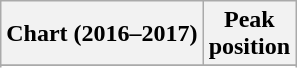<table class="wikitable sortable">
<tr>
<th scope="col">Chart (2016–2017)</th>
<th scope="col">Peak<br>position</th>
</tr>
<tr>
</tr>
<tr>
</tr>
<tr>
</tr>
<tr>
</tr>
</table>
